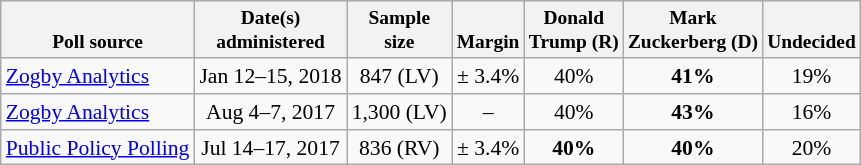<table class="wikitable sortable" style="font-size:90%;text-align:center;">
<tr valign=bottom style="font-size:90%;">
<th>Poll source</th>
<th>Date(s)<br>administered</th>
<th>Sample<br>size</th>
<th>Margin<br></th>
<th>Donald<br>Trump (R)</th>
<th>Mark<br>Zuckerberg (D)</th>
<th>Undecided</th>
</tr>
<tr>
<td style="text-align:left;"><a href='#'>Zogby Analytics</a></td>
<td>Jan 12–15, 2018</td>
<td>847 (LV)</td>
<td>± 3.4%</td>
<td>40%</td>
<td><strong>41%</strong></td>
<td>19%</td>
</tr>
<tr>
<td style="text-align:left;"><a href='#'>Zogby Analytics</a></td>
<td>Aug 4–7, 2017</td>
<td>1,300 (LV)</td>
<td>–</td>
<td>40%</td>
<td><strong>43%</strong></td>
<td>16%</td>
</tr>
<tr>
<td style="text-align:left;"><a href='#'>Public Policy Polling</a></td>
<td>Jul 14–17, 2017</td>
<td>836 (RV)</td>
<td>± 3.4%</td>
<td><strong>40%</strong></td>
<td><strong>40%</strong></td>
<td>20%</td>
</tr>
</table>
